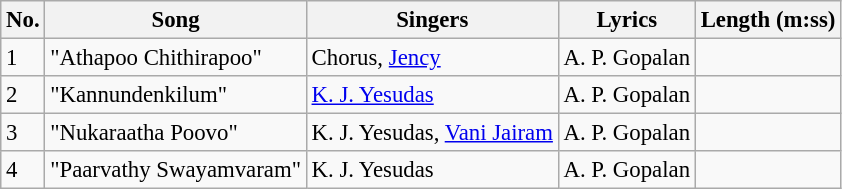<table class="wikitable" style="font-size:95%;">
<tr>
<th>No.</th>
<th>Song</th>
<th>Singers</th>
<th>Lyrics</th>
<th>Length (m:ss)</th>
</tr>
<tr>
<td>1</td>
<td>"Athapoo Chithirapoo"</td>
<td>Chorus, <a href='#'>Jency</a></td>
<td>A. P. Gopalan</td>
<td></td>
</tr>
<tr>
<td>2</td>
<td>"Kannundenkilum"</td>
<td><a href='#'>K. J. Yesudas</a></td>
<td>A. P. Gopalan</td>
<td></td>
</tr>
<tr>
<td>3</td>
<td>"Nukaraatha Poovo"</td>
<td>K. J. Yesudas, <a href='#'>Vani Jairam</a></td>
<td>A. P. Gopalan</td>
<td></td>
</tr>
<tr>
<td>4</td>
<td>"Paarvathy Swayamvaram"</td>
<td>K. J. Yesudas</td>
<td>A. P. Gopalan</td>
<td></td>
</tr>
</table>
